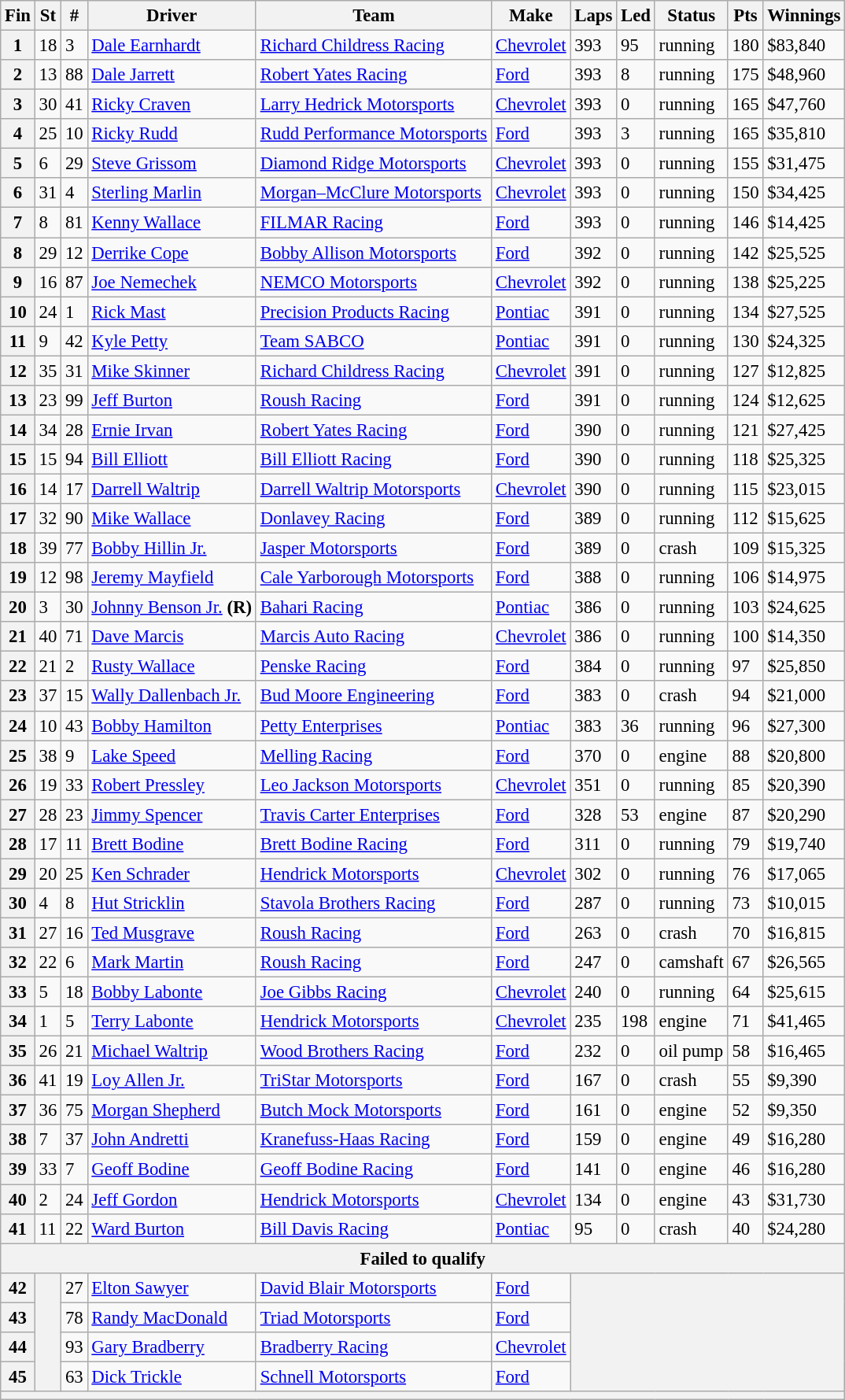<table class="wikitable" style="font-size:95%">
<tr>
<th>Fin</th>
<th>St</th>
<th>#</th>
<th>Driver</th>
<th>Team</th>
<th>Make</th>
<th>Laps</th>
<th>Led</th>
<th>Status</th>
<th>Pts</th>
<th>Winnings</th>
</tr>
<tr>
<th>1</th>
<td>18</td>
<td>3</td>
<td><a href='#'>Dale Earnhardt</a></td>
<td><a href='#'>Richard Childress Racing</a></td>
<td><a href='#'>Chevrolet</a></td>
<td>393</td>
<td>95</td>
<td>running</td>
<td>180</td>
<td>$83,840</td>
</tr>
<tr>
<th>2</th>
<td>13</td>
<td>88</td>
<td><a href='#'>Dale Jarrett</a></td>
<td><a href='#'>Robert Yates Racing</a></td>
<td><a href='#'>Ford</a></td>
<td>393</td>
<td>8</td>
<td>running</td>
<td>175</td>
<td>$48,960</td>
</tr>
<tr>
<th>3</th>
<td>30</td>
<td>41</td>
<td><a href='#'>Ricky Craven</a></td>
<td><a href='#'>Larry Hedrick Motorsports</a></td>
<td><a href='#'>Chevrolet</a></td>
<td>393</td>
<td>0</td>
<td>running</td>
<td>165</td>
<td>$47,760</td>
</tr>
<tr>
<th>4</th>
<td>25</td>
<td>10</td>
<td><a href='#'>Ricky Rudd</a></td>
<td><a href='#'>Rudd Performance Motorsports</a></td>
<td><a href='#'>Ford</a></td>
<td>393</td>
<td>3</td>
<td>running</td>
<td>165</td>
<td>$35,810</td>
</tr>
<tr>
<th>5</th>
<td>6</td>
<td>29</td>
<td><a href='#'>Steve Grissom</a></td>
<td><a href='#'>Diamond Ridge Motorsports</a></td>
<td><a href='#'>Chevrolet</a></td>
<td>393</td>
<td>0</td>
<td>running</td>
<td>155</td>
<td>$31,475</td>
</tr>
<tr>
<th>6</th>
<td>31</td>
<td>4</td>
<td><a href='#'>Sterling Marlin</a></td>
<td><a href='#'>Morgan–McClure Motorsports</a></td>
<td><a href='#'>Chevrolet</a></td>
<td>393</td>
<td>0</td>
<td>running</td>
<td>150</td>
<td>$34,425</td>
</tr>
<tr>
<th>7</th>
<td>8</td>
<td>81</td>
<td><a href='#'>Kenny Wallace</a></td>
<td><a href='#'>FILMAR Racing</a></td>
<td><a href='#'>Ford</a></td>
<td>393</td>
<td>0</td>
<td>running</td>
<td>146</td>
<td>$14,425</td>
</tr>
<tr>
<th>8</th>
<td>29</td>
<td>12</td>
<td><a href='#'>Derrike Cope</a></td>
<td><a href='#'>Bobby Allison Motorsports</a></td>
<td><a href='#'>Ford</a></td>
<td>392</td>
<td>0</td>
<td>running</td>
<td>142</td>
<td>$25,525</td>
</tr>
<tr>
<th>9</th>
<td>16</td>
<td>87</td>
<td><a href='#'>Joe Nemechek</a></td>
<td><a href='#'>NEMCO Motorsports</a></td>
<td><a href='#'>Chevrolet</a></td>
<td>392</td>
<td>0</td>
<td>running</td>
<td>138</td>
<td>$25,225</td>
</tr>
<tr>
<th>10</th>
<td>24</td>
<td>1</td>
<td><a href='#'>Rick Mast</a></td>
<td><a href='#'>Precision Products Racing</a></td>
<td><a href='#'>Pontiac</a></td>
<td>391</td>
<td>0</td>
<td>running</td>
<td>134</td>
<td>$27,525</td>
</tr>
<tr>
<th>11</th>
<td>9</td>
<td>42</td>
<td><a href='#'>Kyle Petty</a></td>
<td><a href='#'>Team SABCO</a></td>
<td><a href='#'>Pontiac</a></td>
<td>391</td>
<td>0</td>
<td>running</td>
<td>130</td>
<td>$24,325</td>
</tr>
<tr>
<th>12</th>
<td>35</td>
<td>31</td>
<td><a href='#'>Mike Skinner</a></td>
<td><a href='#'>Richard Childress Racing</a></td>
<td><a href='#'>Chevrolet</a></td>
<td>391</td>
<td>0</td>
<td>running</td>
<td>127</td>
<td>$12,825</td>
</tr>
<tr>
<th>13</th>
<td>23</td>
<td>99</td>
<td><a href='#'>Jeff Burton</a></td>
<td><a href='#'>Roush Racing</a></td>
<td><a href='#'>Ford</a></td>
<td>391</td>
<td>0</td>
<td>running</td>
<td>124</td>
<td>$12,625</td>
</tr>
<tr>
<th>14</th>
<td>34</td>
<td>28</td>
<td><a href='#'>Ernie Irvan</a></td>
<td><a href='#'>Robert Yates Racing</a></td>
<td><a href='#'>Ford</a></td>
<td>390</td>
<td>0</td>
<td>running</td>
<td>121</td>
<td>$27,425</td>
</tr>
<tr>
<th>15</th>
<td>15</td>
<td>94</td>
<td><a href='#'>Bill Elliott</a></td>
<td><a href='#'>Bill Elliott Racing</a></td>
<td><a href='#'>Ford</a></td>
<td>390</td>
<td>0</td>
<td>running</td>
<td>118</td>
<td>$25,325</td>
</tr>
<tr>
<th>16</th>
<td>14</td>
<td>17</td>
<td><a href='#'>Darrell Waltrip</a></td>
<td><a href='#'>Darrell Waltrip Motorsports</a></td>
<td><a href='#'>Chevrolet</a></td>
<td>390</td>
<td>0</td>
<td>running</td>
<td>115</td>
<td>$23,015</td>
</tr>
<tr>
<th>17</th>
<td>32</td>
<td>90</td>
<td><a href='#'>Mike Wallace</a></td>
<td><a href='#'>Donlavey Racing</a></td>
<td><a href='#'>Ford</a></td>
<td>389</td>
<td>0</td>
<td>running</td>
<td>112</td>
<td>$15,625</td>
</tr>
<tr>
<th>18</th>
<td>39</td>
<td>77</td>
<td><a href='#'>Bobby Hillin Jr.</a></td>
<td><a href='#'>Jasper Motorsports</a></td>
<td><a href='#'>Ford</a></td>
<td>389</td>
<td>0</td>
<td>crash</td>
<td>109</td>
<td>$15,325</td>
</tr>
<tr>
<th>19</th>
<td>12</td>
<td>98</td>
<td><a href='#'>Jeremy Mayfield</a></td>
<td><a href='#'>Cale Yarborough Motorsports</a></td>
<td><a href='#'>Ford</a></td>
<td>388</td>
<td>0</td>
<td>running</td>
<td>106</td>
<td>$14,975</td>
</tr>
<tr>
<th>20</th>
<td>3</td>
<td>30</td>
<td><a href='#'>Johnny Benson Jr.</a> <strong>(R)</strong></td>
<td><a href='#'>Bahari Racing</a></td>
<td><a href='#'>Pontiac</a></td>
<td>386</td>
<td>0</td>
<td>running</td>
<td>103</td>
<td>$24,625</td>
</tr>
<tr>
<th>21</th>
<td>40</td>
<td>71</td>
<td><a href='#'>Dave Marcis</a></td>
<td><a href='#'>Marcis Auto Racing</a></td>
<td><a href='#'>Chevrolet</a></td>
<td>386</td>
<td>0</td>
<td>running</td>
<td>100</td>
<td>$14,350</td>
</tr>
<tr>
<th>22</th>
<td>21</td>
<td>2</td>
<td><a href='#'>Rusty Wallace</a></td>
<td><a href='#'>Penske Racing</a></td>
<td><a href='#'>Ford</a></td>
<td>384</td>
<td>0</td>
<td>running</td>
<td>97</td>
<td>$25,850</td>
</tr>
<tr>
<th>23</th>
<td>37</td>
<td>15</td>
<td><a href='#'>Wally Dallenbach Jr.</a></td>
<td><a href='#'>Bud Moore Engineering</a></td>
<td><a href='#'>Ford</a></td>
<td>383</td>
<td>0</td>
<td>crash</td>
<td>94</td>
<td>$21,000</td>
</tr>
<tr>
<th>24</th>
<td>10</td>
<td>43</td>
<td><a href='#'>Bobby Hamilton</a></td>
<td><a href='#'>Petty Enterprises</a></td>
<td><a href='#'>Pontiac</a></td>
<td>383</td>
<td>36</td>
<td>running</td>
<td>96</td>
<td>$27,300</td>
</tr>
<tr>
<th>25</th>
<td>38</td>
<td>9</td>
<td><a href='#'>Lake Speed</a></td>
<td><a href='#'>Melling Racing</a></td>
<td><a href='#'>Ford</a></td>
<td>370</td>
<td>0</td>
<td>engine</td>
<td>88</td>
<td>$20,800</td>
</tr>
<tr>
<th>26</th>
<td>19</td>
<td>33</td>
<td><a href='#'>Robert Pressley</a></td>
<td><a href='#'>Leo Jackson Motorsports</a></td>
<td><a href='#'>Chevrolet</a></td>
<td>351</td>
<td>0</td>
<td>running</td>
<td>85</td>
<td>$20,390</td>
</tr>
<tr>
<th>27</th>
<td>28</td>
<td>23</td>
<td><a href='#'>Jimmy Spencer</a></td>
<td><a href='#'>Travis Carter Enterprises</a></td>
<td><a href='#'>Ford</a></td>
<td>328</td>
<td>53</td>
<td>engine</td>
<td>87</td>
<td>$20,290</td>
</tr>
<tr>
<th>28</th>
<td>17</td>
<td>11</td>
<td><a href='#'>Brett Bodine</a></td>
<td><a href='#'>Brett Bodine Racing</a></td>
<td><a href='#'>Ford</a></td>
<td>311</td>
<td>0</td>
<td>running</td>
<td>79</td>
<td>$19,740</td>
</tr>
<tr>
<th>29</th>
<td>20</td>
<td>25</td>
<td><a href='#'>Ken Schrader</a></td>
<td><a href='#'>Hendrick Motorsports</a></td>
<td><a href='#'>Chevrolet</a></td>
<td>302</td>
<td>0</td>
<td>running</td>
<td>76</td>
<td>$17,065</td>
</tr>
<tr>
<th>30</th>
<td>4</td>
<td>8</td>
<td><a href='#'>Hut Stricklin</a></td>
<td><a href='#'>Stavola Brothers Racing</a></td>
<td><a href='#'>Ford</a></td>
<td>287</td>
<td>0</td>
<td>running</td>
<td>73</td>
<td>$10,015</td>
</tr>
<tr>
<th>31</th>
<td>27</td>
<td>16</td>
<td><a href='#'>Ted Musgrave</a></td>
<td><a href='#'>Roush Racing</a></td>
<td><a href='#'>Ford</a></td>
<td>263</td>
<td>0</td>
<td>crash</td>
<td>70</td>
<td>$16,815</td>
</tr>
<tr>
<th>32</th>
<td>22</td>
<td>6</td>
<td><a href='#'>Mark Martin</a></td>
<td><a href='#'>Roush Racing</a></td>
<td><a href='#'>Ford</a></td>
<td>247</td>
<td>0</td>
<td>camshaft</td>
<td>67</td>
<td>$26,565</td>
</tr>
<tr>
<th>33</th>
<td>5</td>
<td>18</td>
<td><a href='#'>Bobby Labonte</a></td>
<td><a href='#'>Joe Gibbs Racing</a></td>
<td><a href='#'>Chevrolet</a></td>
<td>240</td>
<td>0</td>
<td>running</td>
<td>64</td>
<td>$25,615</td>
</tr>
<tr>
<th>34</th>
<td>1</td>
<td>5</td>
<td><a href='#'>Terry Labonte</a></td>
<td><a href='#'>Hendrick Motorsports</a></td>
<td><a href='#'>Chevrolet</a></td>
<td>235</td>
<td>198</td>
<td>engine</td>
<td>71</td>
<td>$41,465</td>
</tr>
<tr>
<th>35</th>
<td>26</td>
<td>21</td>
<td><a href='#'>Michael Waltrip</a></td>
<td><a href='#'>Wood Brothers Racing</a></td>
<td><a href='#'>Ford</a></td>
<td>232</td>
<td>0</td>
<td>oil pump</td>
<td>58</td>
<td>$16,465</td>
</tr>
<tr>
<th>36</th>
<td>41</td>
<td>19</td>
<td><a href='#'>Loy Allen Jr.</a></td>
<td><a href='#'>TriStar Motorsports</a></td>
<td><a href='#'>Ford</a></td>
<td>167</td>
<td>0</td>
<td>crash</td>
<td>55</td>
<td>$9,390</td>
</tr>
<tr>
<th>37</th>
<td>36</td>
<td>75</td>
<td><a href='#'>Morgan Shepherd</a></td>
<td><a href='#'>Butch Mock Motorsports</a></td>
<td><a href='#'>Ford</a></td>
<td>161</td>
<td>0</td>
<td>engine</td>
<td>52</td>
<td>$9,350</td>
</tr>
<tr>
<th>38</th>
<td>7</td>
<td>37</td>
<td><a href='#'>John Andretti</a></td>
<td><a href='#'>Kranefuss-Haas Racing</a></td>
<td><a href='#'>Ford</a></td>
<td>159</td>
<td>0</td>
<td>engine</td>
<td>49</td>
<td>$16,280</td>
</tr>
<tr>
<th>39</th>
<td>33</td>
<td>7</td>
<td><a href='#'>Geoff Bodine</a></td>
<td><a href='#'>Geoff Bodine Racing</a></td>
<td><a href='#'>Ford</a></td>
<td>141</td>
<td>0</td>
<td>engine</td>
<td>46</td>
<td>$16,280</td>
</tr>
<tr>
<th>40</th>
<td>2</td>
<td>24</td>
<td><a href='#'>Jeff Gordon</a></td>
<td><a href='#'>Hendrick Motorsports</a></td>
<td><a href='#'>Chevrolet</a></td>
<td>134</td>
<td>0</td>
<td>engine</td>
<td>43</td>
<td>$31,730</td>
</tr>
<tr>
<th>41</th>
<td>11</td>
<td>22</td>
<td><a href='#'>Ward Burton</a></td>
<td><a href='#'>Bill Davis Racing</a></td>
<td><a href='#'>Pontiac</a></td>
<td>95</td>
<td>0</td>
<td>crash</td>
<td>40</td>
<td>$24,280</td>
</tr>
<tr>
<th colspan="11">Failed to qualify</th>
</tr>
<tr>
<th>42</th>
<th rowspan="4"></th>
<td>27</td>
<td><a href='#'>Elton Sawyer</a></td>
<td><a href='#'>David Blair Motorsports</a></td>
<td><a href='#'>Ford</a></td>
<th colspan="5" rowspan="4"></th>
</tr>
<tr>
<th>43</th>
<td>78</td>
<td><a href='#'>Randy MacDonald</a></td>
<td><a href='#'>Triad Motorsports</a></td>
<td><a href='#'>Ford</a></td>
</tr>
<tr>
<th>44</th>
<td>93</td>
<td><a href='#'>Gary Bradberry</a></td>
<td><a href='#'>Bradberry Racing</a></td>
<td><a href='#'>Chevrolet</a></td>
</tr>
<tr>
<th>45</th>
<td>63</td>
<td><a href='#'>Dick Trickle</a></td>
<td><a href='#'>Schnell Motorsports</a></td>
<td><a href='#'>Ford</a></td>
</tr>
<tr>
<th colspan="11"></th>
</tr>
</table>
